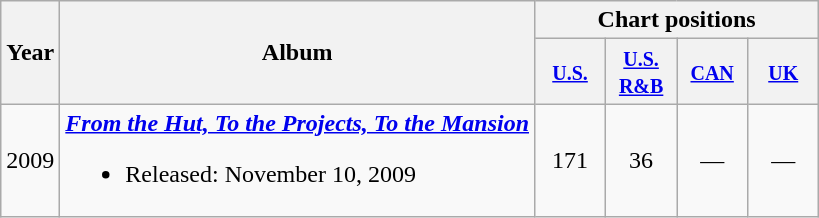<table class="wikitable">
<tr>
<th rowspan="2">Year</th>
<th rowspan="2">Album</th>
<th colspan="4">Chart positions</th>
</tr>
<tr>
<th style="text-align:center; width:40px;"><small><a href='#'>U.S.</a></small></th>
<th style="text-align:center; width:40px;"><small><a href='#'>U.S. R&B</a></small></th>
<th style="text-align:center; width:40px;"><small><a href='#'>CAN</a></small></th>
<th style="text-align:center; width:40px;"><small><a href='#'>UK</a></small></th>
</tr>
<tr>
<td>2009</td>
<td><strong><em><a href='#'>From the Hut, To the Projects, To the Mansion</a></em></strong><br><ul><li>Released: November 10, 2009</li></ul></td>
<td style="text-align:center;">171</td>
<td style="text-align:center;">36</td>
<td style="text-align:center;">—</td>
<td style="text-align:center;">—</td>
</tr>
</table>
